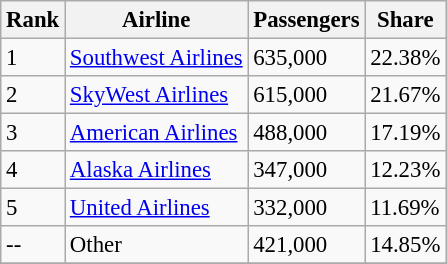<table class="wikitable sortable" style="font-size: 95%">
<tr>
<th>Rank</th>
<th>Airline</th>
<th>Passengers</th>
<th>Share</th>
</tr>
<tr>
<td>1</td>
<td><a href='#'>Southwest Airlines</a></td>
<td>635,000</td>
<td>22.38%</td>
</tr>
<tr>
<td>2</td>
<td><a href='#'>SkyWest Airlines</a></td>
<td>615,000</td>
<td>21.67%</td>
</tr>
<tr>
<td>3</td>
<td><a href='#'>American Airlines</a></td>
<td>488,000</td>
<td>17.19%</td>
</tr>
<tr>
<td>4</td>
<td><a href='#'>Alaska Airlines</a></td>
<td>347,000</td>
<td>12.23%</td>
</tr>
<tr>
<td>5</td>
<td><a href='#'>United Airlines</a></td>
<td>332,000</td>
<td>11.69%</td>
</tr>
<tr>
<td>--</td>
<td>Other</td>
<td>421,000</td>
<td>14.85%</td>
</tr>
<tr>
</tr>
</table>
